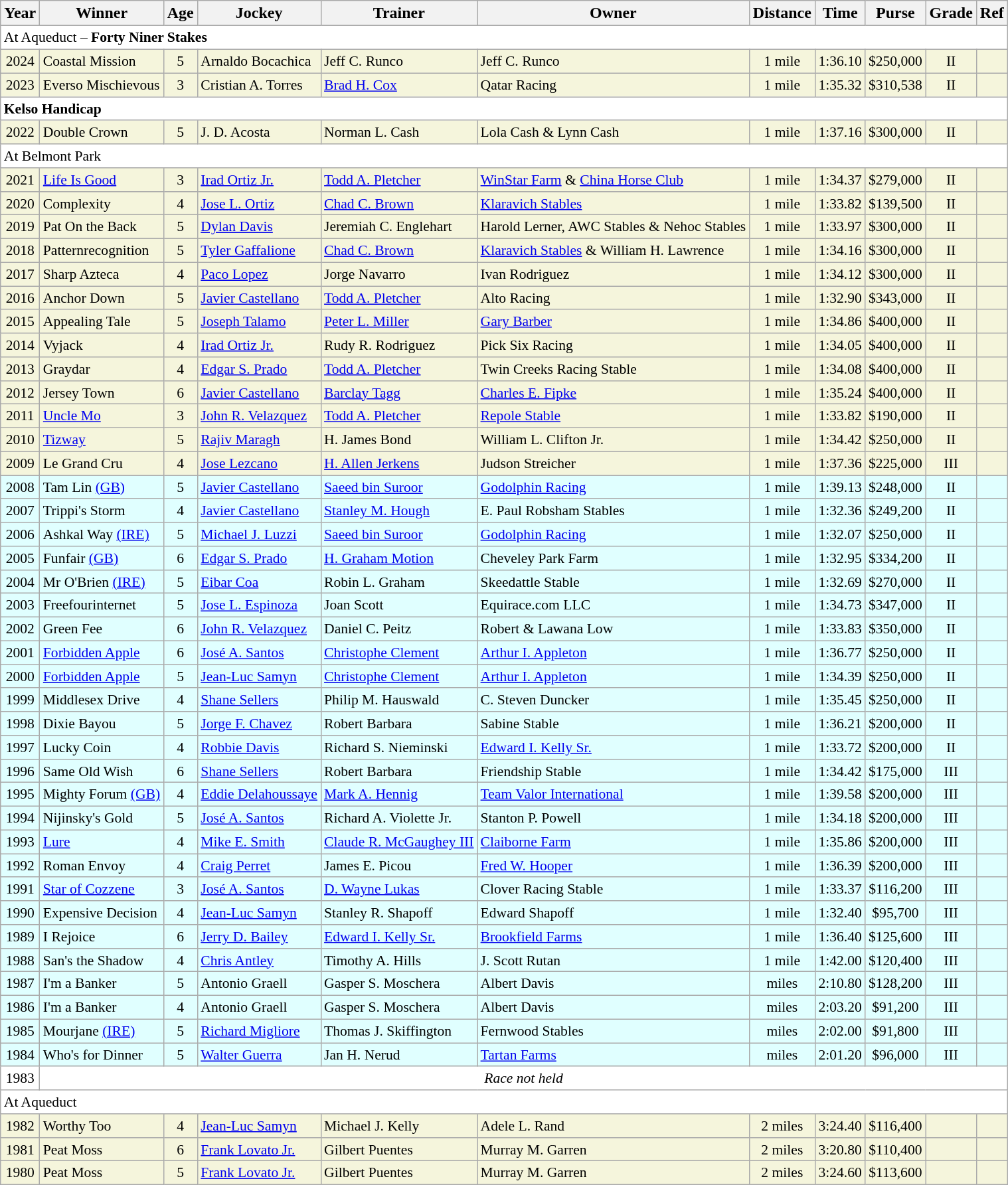<table class="wikitable sortable">
<tr>
<th>Year</th>
<th>Winner</th>
<th>Age</th>
<th>Jockey</th>
<th>Trainer</th>
<th>Owner</th>
<th>Distance</th>
<th>Time</th>
<th>Purse</th>
<th>Grade</th>
<th>Ref</th>
</tr>
<tr style="font-size:90%; background-color:white">
<td align="left" colspan="11">At Aqueduct – <strong>Forty Niner Stakes</strong></td>
</tr>
<tr style="font-size:90%; background-color:beige">
<td align=center>2024</td>
<td>Coastal Mission</td>
<td align=center>5</td>
<td>Arnaldo Bocachica</td>
<td>Jeff C. Runco</td>
<td>Jeff C. Runco</td>
<td align=center>1 mile</td>
<td align=center>1:36.10</td>
<td align=center>$250,000</td>
<td align=center>II</td>
<td></td>
</tr>
<tr style="font-size:90%; background-color:beige">
<td align=center>2023</td>
<td>Everso Mischievous</td>
<td align=center>3</td>
<td>Cristian A. Torres</td>
<td><a href='#'>Brad H. Cox</a></td>
<td>Qatar Racing</td>
<td align=center>1 mile</td>
<td align=center>1:35.32</td>
<td align=center>$310,538</td>
<td align=center>II</td>
<td></td>
</tr>
<tr style="font-size:90%; background-color:white">
<td align="left" colspan="11"><strong>Kelso Handicap</strong></td>
</tr>
<tr style="font-size:90%; background-color:beige">
<td align=center>2022</td>
<td>Double Crown</td>
<td align=center>5</td>
<td>J. D. Acosta</td>
<td>Norman L. Cash</td>
<td>Lola Cash & Lynn Cash</td>
<td align=center>1 mile</td>
<td align=center>1:37.16</td>
<td align=center>$300,000</td>
<td align=center>II</td>
<td></td>
</tr>
<tr style="font-size:90%; background-color:white">
<td align="left" colspan=11>At Belmont Park</td>
</tr>
<tr style="font-size:90%; background-color:beige">
<td align=center>2021</td>
<td><a href='#'>Life Is Good</a></td>
<td align=center>3</td>
<td><a href='#'>Irad Ortiz Jr.</a></td>
<td><a href='#'>Todd A. Pletcher</a></td>
<td><a href='#'>WinStar Farm</a> & <a href='#'>China Horse Club</a></td>
<td align=center>1 mile</td>
<td align=center>1:34.37</td>
<td align=center>$279,000</td>
<td align=center>II</td>
<td></td>
</tr>
<tr style="font-size:90%; background-color:beige">
<td align=center>2020</td>
<td>Complexity</td>
<td align=center>4</td>
<td><a href='#'>Jose L. Ortiz</a></td>
<td><a href='#'>Chad C. Brown</a></td>
<td><a href='#'>Klaravich Stables</a></td>
<td align=center>1 mile</td>
<td align=center>1:33.82</td>
<td align=center>$139,500</td>
<td align=center>II</td>
<td></td>
</tr>
<tr style="font-size:90%; background-color:beige">
<td align=center>2019</td>
<td>Pat On the Back</td>
<td align=center>5</td>
<td><a href='#'>Dylan Davis</a></td>
<td>Jeremiah C. Englehart</td>
<td>Harold Lerner, AWC Stables & Nehoc Stables</td>
<td align=center>1 mile</td>
<td align=center>1:33.97</td>
<td align=center>$300,000</td>
<td align=center>II</td>
<td></td>
</tr>
<tr style="font-size:90%; background-color:beige">
<td align=center>2018</td>
<td>Patternrecognition</td>
<td align=center>5</td>
<td><a href='#'>Tyler Gaffalione</a></td>
<td><a href='#'>Chad C. Brown</a></td>
<td><a href='#'>Klaravich Stables</a> & William H. Lawrence</td>
<td align=center>1 mile</td>
<td align=center>1:34.16</td>
<td align=center>$300,000</td>
<td align=center>II</td>
<td></td>
</tr>
<tr style="font-size:90%; background-color:beige">
<td align=center>2017</td>
<td>Sharp Azteca</td>
<td align=center>4</td>
<td><a href='#'>Paco Lopez</a></td>
<td>Jorge Navarro</td>
<td>Ivan Rodriguez</td>
<td align=center>1 mile</td>
<td align=center>1:34.12</td>
<td align=center>$300,000</td>
<td align=center>II</td>
<td></td>
</tr>
<tr style="font-size:90%; background-color:beige">
<td align=center>2016</td>
<td>Anchor Down</td>
<td align=center>5</td>
<td><a href='#'>Javier Castellano</a></td>
<td><a href='#'>Todd A. Pletcher</a></td>
<td>Alto Racing</td>
<td align=center>1 mile</td>
<td align=center>1:32.90</td>
<td align=center>$343,000</td>
<td align=center>II</td>
<td></td>
</tr>
<tr style="font-size:90%; background-color:beige">
<td align=center>2015</td>
<td>Appealing Tale</td>
<td align=center>5</td>
<td><a href='#'>Joseph Talamo</a></td>
<td><a href='#'>Peter L. Miller</a></td>
<td><a href='#'>Gary Barber</a></td>
<td align=center>1 mile</td>
<td align=center>1:34.86</td>
<td align=center>$400,000</td>
<td align=center>II</td>
<td></td>
</tr>
<tr style="font-size:90%; background-color:beige">
<td align=center>2014</td>
<td>Vyjack</td>
<td align=center>4</td>
<td><a href='#'>Irad Ortiz Jr.</a></td>
<td>Rudy R. Rodriguez</td>
<td>Pick Six Racing</td>
<td align=center>1 mile</td>
<td align=center>1:34.05</td>
<td align=center>$400,000</td>
<td align=center>II</td>
<td></td>
</tr>
<tr style="font-size:90%; background-color:beige">
<td align=center>2013</td>
<td>Graydar</td>
<td align=center>4</td>
<td><a href='#'>Edgar S. Prado</a></td>
<td><a href='#'>Todd A. Pletcher</a></td>
<td>Twin Creeks Racing Stable</td>
<td align=center>1 mile</td>
<td align=center>1:34.08</td>
<td align=center>$400,000</td>
<td align=center>II</td>
<td></td>
</tr>
<tr style="font-size:90%; background-color:beige">
<td align=center>2012</td>
<td>Jersey Town</td>
<td align=center>6</td>
<td><a href='#'>Javier Castellano</a></td>
<td><a href='#'>Barclay Tagg</a></td>
<td><a href='#'>Charles E. Fipke</a></td>
<td align=center>1 mile</td>
<td align=center>1:35.24</td>
<td align=center>$400,000</td>
<td align=center>II</td>
<td></td>
</tr>
<tr style="font-size:90%; background-color:beige">
<td align=center>2011</td>
<td><a href='#'>Uncle Mo</a></td>
<td align=center>3</td>
<td><a href='#'>John R. Velazquez</a></td>
<td><a href='#'>Todd A. Pletcher</a></td>
<td><a href='#'>Repole Stable</a></td>
<td align=center>1 mile</td>
<td align=center>1:33.82</td>
<td align=center>$190,000</td>
<td align=center>II</td>
<td></td>
</tr>
<tr style="font-size:90%; background-color:beige">
<td align=center>2010</td>
<td><a href='#'>Tizway</a></td>
<td align=center>5</td>
<td><a href='#'>Rajiv Maragh</a></td>
<td>H. James Bond</td>
<td>William L. Clifton Jr.</td>
<td align=center>1 mile</td>
<td align=center>1:34.42</td>
<td align=center>$250,000</td>
<td align=center>II</td>
<td></td>
</tr>
<tr style="font-size:90%; background-color:beige">
<td align=center>2009</td>
<td>Le Grand Cru</td>
<td align=center>4</td>
<td><a href='#'>Jose Lezcano</a></td>
<td><a href='#'>H. Allen Jerkens</a></td>
<td>Judson Streicher</td>
<td align=center>1 mile</td>
<td align=center>1:37.36</td>
<td align=center>$225,000</td>
<td align=center>III</td>
<td></td>
</tr>
<tr style="font-size:90%; background-color:lightcyan">
<td align=center>2008</td>
<td>Tam Lin <a href='#'>(GB)</a></td>
<td align=center>5</td>
<td><a href='#'>Javier Castellano</a></td>
<td><a href='#'>Saeed bin Suroor</a></td>
<td><a href='#'>Godolphin Racing</a></td>
<td align=center>1 mile</td>
<td align=center>1:39.13</td>
<td align=center>$248,000</td>
<td align=center>II</td>
<td></td>
</tr>
<tr style="font-size:90%; background-color:lightcyan">
<td align=center>2007</td>
<td>Trippi's Storm</td>
<td align=center>4</td>
<td><a href='#'>Javier Castellano</a></td>
<td><a href='#'>Stanley M. Hough</a></td>
<td>E. Paul Robsham Stables</td>
<td align=center>1 mile</td>
<td align=center>1:32.36</td>
<td align=center>$249,200</td>
<td align=center>II</td>
<td></td>
</tr>
<tr style="font-size:90%; background-color:lightcyan">
<td align=center>2006</td>
<td>Ashkal Way <a href='#'>(IRE)</a></td>
<td align=center>5</td>
<td><a href='#'>Michael J. Luzzi</a></td>
<td><a href='#'>Saeed bin Suroor</a></td>
<td><a href='#'>Godolphin Racing</a></td>
<td align=center>1 mile</td>
<td align=center>1:32.07</td>
<td align=center>$250,000</td>
<td align=center>II</td>
<td></td>
</tr>
<tr style="font-size:90%; background-color:lightcyan">
<td align=center>2005</td>
<td>Funfair <a href='#'>(GB)</a></td>
<td align=center>6</td>
<td><a href='#'>Edgar S. Prado</a></td>
<td><a href='#'>H. Graham Motion</a></td>
<td>Cheveley Park Farm</td>
<td align=center>1 mile</td>
<td align=center>1:32.95</td>
<td align=center>$334,200</td>
<td align=center>II</td>
<td></td>
</tr>
<tr style="font-size:90%; background-color:lightcyan">
<td align=center>2004</td>
<td>Mr O'Brien <a href='#'>(IRE)</a></td>
<td align=center>5</td>
<td><a href='#'>Eibar Coa</a></td>
<td>Robin L. Graham</td>
<td>Skeedattle Stable</td>
<td align=center>1 mile</td>
<td align=center>1:32.69</td>
<td align=center>$270,000</td>
<td align=center>II</td>
<td></td>
</tr>
<tr style="font-size:90%; background-color:lightcyan">
<td align=center>2003</td>
<td>Freefourinternet</td>
<td align=center>5</td>
<td><a href='#'>Jose L. Espinoza</a></td>
<td>Joan Scott</td>
<td>Equirace.com LLC</td>
<td align=center>1 mile</td>
<td align=center>1:34.73</td>
<td align=center>$347,000</td>
<td align=center>II</td>
<td></td>
</tr>
<tr style="font-size:90%; background-color:lightcyan">
<td align=center>2002</td>
<td>Green Fee</td>
<td align=center>6</td>
<td><a href='#'>John R. Velazquez</a></td>
<td>Daniel C. Peitz</td>
<td>Robert & Lawana Low</td>
<td align=center>1 mile</td>
<td align=center>1:33.83</td>
<td align=center>$350,000</td>
<td align=center>II</td>
<td></td>
</tr>
<tr style="font-size:90%; background-color:lightcyan">
<td align=center>2001</td>
<td><a href='#'>Forbidden Apple</a></td>
<td align=center>6</td>
<td><a href='#'>José A. Santos</a></td>
<td><a href='#'>Christophe Clement</a></td>
<td><a href='#'>Arthur I. Appleton</a></td>
<td align=center>1 mile</td>
<td align=center>1:36.77</td>
<td align=center>$250,000</td>
<td align=center>II</td>
<td></td>
</tr>
<tr style="font-size:90%; background-color:lightcyan">
<td align=center>2000</td>
<td><a href='#'>Forbidden Apple</a></td>
<td align=center>5</td>
<td><a href='#'>Jean-Luc Samyn</a></td>
<td><a href='#'>Christophe Clement</a></td>
<td><a href='#'>Arthur I. Appleton</a></td>
<td align=center>1 mile</td>
<td align=center>1:34.39</td>
<td align=center>$250,000</td>
<td align=center>II</td>
<td></td>
</tr>
<tr style="font-size:90%; background-color:lightcyan">
<td align=center>1999</td>
<td>Middlesex Drive</td>
<td align=center>4</td>
<td><a href='#'>Shane Sellers</a></td>
<td>Philip M. Hauswald</td>
<td>C. Steven Duncker</td>
<td align=center>1 mile</td>
<td align=center>1:35.45</td>
<td align=center>$250,000</td>
<td align=center>II</td>
<td></td>
</tr>
<tr style="font-size:90%; background-color:lightcyan">
<td align=center>1998</td>
<td>Dixie Bayou</td>
<td align=center>5</td>
<td><a href='#'>Jorge F. Chavez</a></td>
<td>Robert Barbara</td>
<td>Sabine Stable</td>
<td align=center>1 mile</td>
<td align=center>1:36.21</td>
<td align=center>$200,000</td>
<td align=center>II</td>
<td></td>
</tr>
<tr style="font-size:90%; background-color:lightcyan">
<td align=center>1997</td>
<td>Lucky Coin</td>
<td align=center>4</td>
<td><a href='#'>Robbie Davis</a></td>
<td>Richard S. Nieminski</td>
<td><a href='#'>Edward I. Kelly Sr.</a></td>
<td align=center>1 mile</td>
<td align=center>1:33.72</td>
<td align=center>$200,000</td>
<td align=center>II</td>
<td></td>
</tr>
<tr style="font-size:90%; background-color:lightcyan">
<td align=center>1996</td>
<td>Same Old Wish</td>
<td align=center>6</td>
<td><a href='#'>Shane Sellers</a></td>
<td>Robert Barbara</td>
<td>Friendship Stable</td>
<td align=center>1 mile</td>
<td align=center>1:34.42</td>
<td align=center>$175,000</td>
<td align=center>III</td>
<td></td>
</tr>
<tr style="font-size:90%; background-color:lightcyan">
<td align=center>1995</td>
<td>Mighty Forum <a href='#'>(GB)</a></td>
<td align=center>4</td>
<td><a href='#'>Eddie Delahoussaye</a></td>
<td><a href='#'>Mark A. Hennig</a></td>
<td><a href='#'>Team Valor International</a></td>
<td align=center>1 mile</td>
<td align=center>1:39.58</td>
<td align=center>$200,000</td>
<td align=center>III</td>
<td></td>
</tr>
<tr style="font-size:90%; background-color:lightcyan">
<td align=center>1994</td>
<td>Nijinsky's Gold</td>
<td align=center>5</td>
<td><a href='#'>José A. Santos</a></td>
<td>Richard A. Violette Jr.</td>
<td>Stanton P. Powell</td>
<td align=center>1 mile</td>
<td align=center>1:34.18</td>
<td align=center>$200,000</td>
<td align=center>III</td>
<td></td>
</tr>
<tr style="font-size:90%; background-color:lightcyan">
<td align=center>1993</td>
<td><a href='#'>Lure</a></td>
<td align=center>4</td>
<td><a href='#'>Mike E. Smith</a></td>
<td><a href='#'>Claude R. McGaughey III</a></td>
<td><a href='#'>Claiborne Farm</a></td>
<td align=center>1 mile</td>
<td align=center>1:35.86</td>
<td align=center>$200,000</td>
<td align=center>III</td>
<td></td>
</tr>
<tr style="font-size:90%; background-color:lightcyan">
<td align=center>1992</td>
<td>Roman Envoy</td>
<td align=center>4</td>
<td><a href='#'>Craig Perret</a></td>
<td>James E. Picou</td>
<td><a href='#'>Fred W. Hooper</a></td>
<td align=center>1 mile</td>
<td align=center>1:36.39</td>
<td align=center>$200,000</td>
<td align=center>III</td>
<td></td>
</tr>
<tr style="font-size:90%; background-color:lightcyan">
<td align=center>1991</td>
<td><a href='#'>Star of Cozzene</a></td>
<td align=center>3</td>
<td><a href='#'>José A. Santos</a></td>
<td><a href='#'>D. Wayne Lukas</a></td>
<td>Clover Racing Stable</td>
<td align=center>1 mile</td>
<td align=center>1:33.37</td>
<td align=center>$116,200</td>
<td align=center>III</td>
<td></td>
</tr>
<tr style="font-size:90%; background-color:lightcyan">
<td align=center>1990</td>
<td>Expensive Decision</td>
<td align=center>4</td>
<td><a href='#'>Jean-Luc Samyn</a></td>
<td>Stanley R. Shapoff</td>
<td>Edward Shapoff</td>
<td align=center>1 mile</td>
<td align=center>1:32.40</td>
<td align=center>$95,700</td>
<td align=center>III</td>
<td></td>
</tr>
<tr style="font-size:90%; background-color:lightcyan">
<td align=center>1989</td>
<td>I Rejoice</td>
<td align=center>6</td>
<td><a href='#'>Jerry D. Bailey</a></td>
<td><a href='#'>Edward I. Kelly Sr.</a></td>
<td><a href='#'>Brookfield Farms</a></td>
<td align=center>1 mile</td>
<td align=center>1:36.40</td>
<td align=center>$125,600</td>
<td align=center>III</td>
<td></td>
</tr>
<tr style="font-size:90%; background-color:lightcyan">
<td align=center>1988</td>
<td>San's the Shadow</td>
<td align=center>4</td>
<td><a href='#'>Chris Antley</a></td>
<td>Timothy A. Hills</td>
<td>J. Scott Rutan</td>
<td align=center>1 mile</td>
<td align=center>1:42.00</td>
<td align=center>$120,400</td>
<td align=center>III</td>
<td></td>
</tr>
<tr style="font-size:90%; background-color:lightcyan">
<td align=center>1987</td>
<td>I'm a Banker</td>
<td align=center>5</td>
<td>Antonio Graell</td>
<td>Gasper S. Moschera</td>
<td>Albert Davis</td>
<td align=center> miles</td>
<td align=center>2:10.80</td>
<td align=center>$128,200</td>
<td align=center>III</td>
<td></td>
</tr>
<tr style="font-size:90%; background-color:lightcyan">
<td align=center>1986</td>
<td>I'm a Banker</td>
<td align=center>4</td>
<td>Antonio Graell</td>
<td>Gasper S. Moschera</td>
<td>Albert Davis</td>
<td align=center> miles</td>
<td align=center>2:03.20</td>
<td align=center>$91,200</td>
<td align=center>III</td>
<td></td>
</tr>
<tr style="font-size:90%; background-color:lightcyan">
<td align=center>1985</td>
<td>Mourjane <a href='#'>(IRE)</a></td>
<td align=center>5</td>
<td><a href='#'>Richard Migliore</a></td>
<td>Thomas J. Skiffington</td>
<td>Fernwood Stables</td>
<td align=center> miles</td>
<td align=center>2:02.00</td>
<td align=center>$91,800</td>
<td align=center>III</td>
<td></td>
</tr>
<tr style="font-size:90%; background-color:lightcyan">
<td align=center>1984</td>
<td>Who's for Dinner</td>
<td align=center>5</td>
<td><a href='#'>Walter Guerra</a></td>
<td>Jan H. Nerud</td>
<td><a href='#'>Tartan Farms</a></td>
<td align=center> miles</td>
<td align=center>2:01.20</td>
<td align=center>$96,000</td>
<td align=center>III</td>
<td></td>
</tr>
<tr style="font-size:90%; background-color:white">
<td align="center">1983</td>
<td align="center" colspan=10><em>Race not held</em></td>
</tr>
<tr style="font-size:90%; background-color:white">
<td align="left" colspan=11>At Aqueduct</td>
</tr>
<tr style="font-size:90%; background-color:beige">
<td align=center>1982</td>
<td>Worthy Too</td>
<td align=center>4</td>
<td><a href='#'>Jean-Luc Samyn</a></td>
<td>Michael J. Kelly</td>
<td>Adele L. Rand</td>
<td align=center>2 miles</td>
<td align=center>3:24.40</td>
<td align=center>$116,400</td>
<td align=center></td>
<td></td>
</tr>
<tr style="font-size:90%; background-color:beige">
<td align=center>1981</td>
<td>Peat Moss</td>
<td align=center>6</td>
<td><a href='#'>Frank Lovato Jr.</a></td>
<td>Gilbert Puentes</td>
<td>Murray M. Garren</td>
<td align=center>2 miles</td>
<td align=center>3:20.80</td>
<td align=center>$110,400</td>
<td align=center></td>
<td></td>
</tr>
<tr style="font-size:90%; background-color:beige">
<td align=center>1980</td>
<td>Peat Moss</td>
<td align=center>5</td>
<td><a href='#'>Frank Lovato Jr.</a></td>
<td>Gilbert Puentes</td>
<td>Murray M. Garren</td>
<td align=center>2 miles</td>
<td align=center>3:24.60</td>
<td align=center>$113,600</td>
<td align=center></td>
<td></td>
</tr>
</table>
